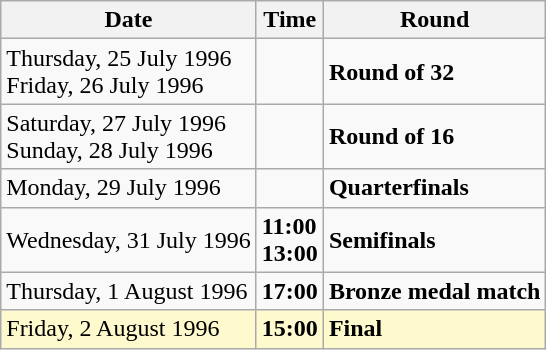<table class="wikitable">
<tr>
<th>Date</th>
<th>Time</th>
<th>Round</th>
</tr>
<tr>
<td>Thursday, 25 July 1996<br>Friday, 26 July 1996</td>
<td></td>
<td><strong>Round of 32</strong></td>
</tr>
<tr>
<td>Saturday, 27 July 1996<br>Sunday, 28 July 1996</td>
<td></td>
<td><strong>Round of 16</strong></td>
</tr>
<tr>
<td>Monday, 29 July 1996</td>
<td></td>
<td><strong>Quarterfinals</strong></td>
</tr>
<tr>
<td>Wednesday, 31 July 1996</td>
<td><strong>11:00</strong><br><strong>13:00</strong></td>
<td><strong>Semifinals</strong></td>
</tr>
<tr>
<td>Thursday, 1 August 1996</td>
<td><strong>17:00</strong></td>
<td><strong>Bronze medal match</strong></td>
</tr>
<tr style=background:lemonchiffon>
<td>Friday, 2 August 1996</td>
<td><strong>15:00</strong></td>
<td><strong>Final</strong></td>
</tr>
</table>
